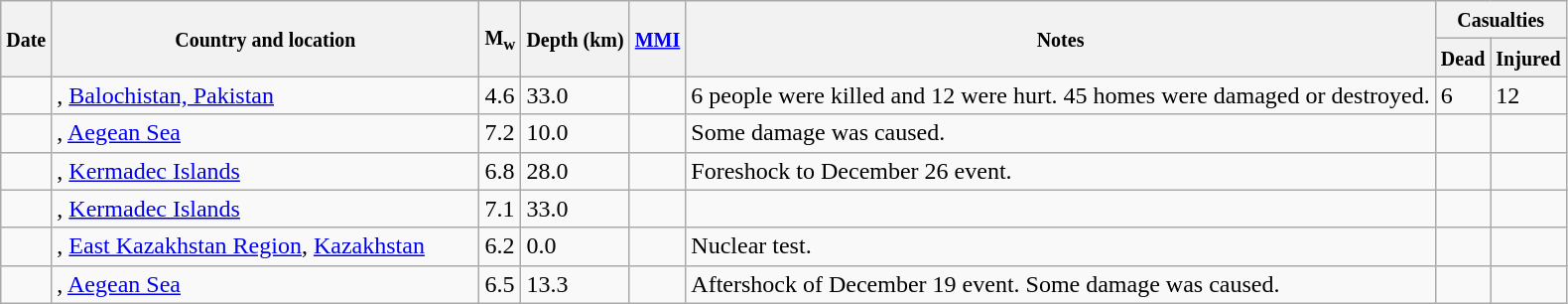<table class="wikitable sortable sort-under" style="border:1px black;  margin-left:1em;">
<tr>
<th rowspan="2"><small>Date</small></th>
<th rowspan="2" style="width: 280px"><small>Country and location</small></th>
<th rowspan="2"><small>M<sub>w</sub></small></th>
<th rowspan="2"><small>Depth (km)</small></th>
<th rowspan="2"><small><a href='#'>MMI</a></small></th>
<th rowspan="2" class="unsortable"><small>Notes</small></th>
<th colspan="2"><small>Casualties</small></th>
</tr>
<tr>
<th><small>Dead</small></th>
<th><small>Injured</small></th>
</tr>
<tr>
<td></td>
<td>, <a href='#'>Balochistan, Pakistan</a></td>
<td>4.6</td>
<td>33.0</td>
<td></td>
<td>6 people were killed and 12 were hurt. 45 homes were damaged or destroyed.</td>
<td>6</td>
<td>12</td>
</tr>
<tr>
<td></td>
<td>, <a href='#'>Aegean Sea</a></td>
<td>7.2</td>
<td>10.0</td>
<td></td>
<td>Some damage was caused.</td>
<td></td>
<td></td>
</tr>
<tr>
<td></td>
<td>, <a href='#'>Kermadec Islands</a></td>
<td>6.8</td>
<td>28.0</td>
<td></td>
<td>Foreshock to December 26 event.</td>
<td></td>
<td></td>
</tr>
<tr>
<td></td>
<td>, <a href='#'>Kermadec Islands</a></td>
<td>7.1</td>
<td>33.0</td>
<td></td>
<td></td>
<td></td>
<td></td>
</tr>
<tr>
<td></td>
<td>, <a href='#'>East Kazakhstan Region</a>, <a href='#'>Kazakhstan</a></td>
<td>6.2</td>
<td>0.0</td>
<td></td>
<td>Nuclear test.</td>
<td></td>
<td></td>
</tr>
<tr>
<td></td>
<td>, <a href='#'>Aegean Sea</a></td>
<td>6.5</td>
<td>13.3</td>
<td></td>
<td>Aftershock of December 19 event. Some damage was caused.</td>
<td></td>
<td></td>
</tr>
</table>
